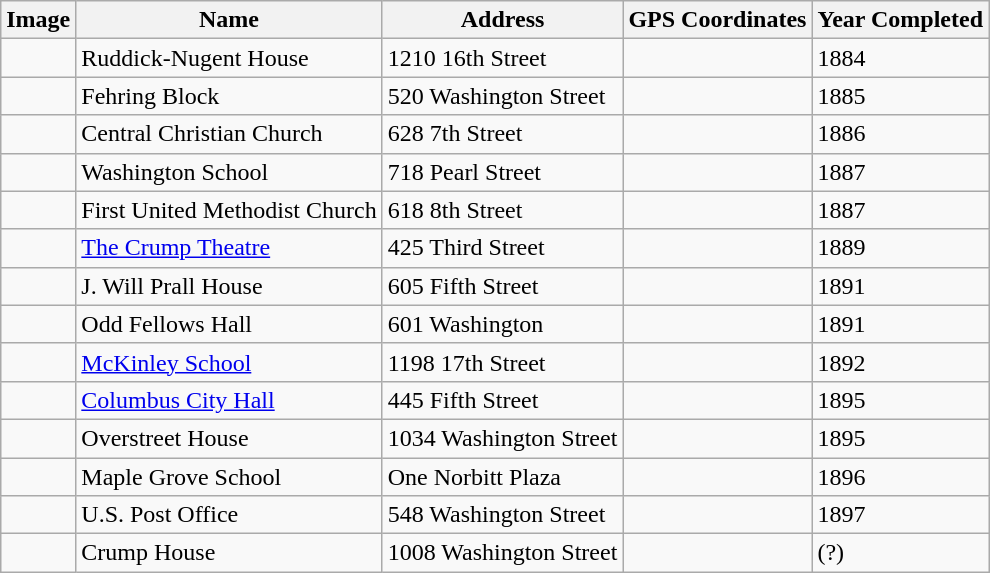<table class="wikitable sortable">
<tr>
<th>Image</th>
<th>Name</th>
<th>Address</th>
<th>GPS Coordinates</th>
<th>Year Completed</th>
</tr>
<tr>
<td></td>
<td>Ruddick-Nugent House</td>
<td>1210 16th Street</td>
<td></td>
<td>1884</td>
</tr>
<tr>
<td></td>
<td>Fehring Block</td>
<td>520 Washington Street</td>
<td></td>
<td>1885</td>
</tr>
<tr>
<td></td>
<td>Central Christian Church</td>
<td>628 7th Street</td>
<td></td>
<td>1886</td>
</tr>
<tr>
<td></td>
<td>Washington School</td>
<td>718 Pearl Street</td>
<td></td>
<td>1887</td>
</tr>
<tr>
<td></td>
<td>First United Methodist Church</td>
<td>618 8th Street</td>
<td></td>
<td>1887</td>
</tr>
<tr>
<td></td>
<td><a href='#'>The Crump Theatre</a></td>
<td>425 Third Street</td>
<td></td>
<td>1889</td>
</tr>
<tr>
<td></td>
<td>J. Will Prall House</td>
<td>605 Fifth Street</td>
<td></td>
<td>1891</td>
</tr>
<tr>
<td></td>
<td>Odd Fellows Hall</td>
<td>601 Washington</td>
<td></td>
<td>1891</td>
</tr>
<tr>
<td></td>
<td><a href='#'>McKinley School</a></td>
<td>1198 17th Street</td>
<td></td>
<td>1892</td>
</tr>
<tr>
<td></td>
<td><a href='#'>Columbus City Hall</a></td>
<td>445 Fifth Street</td>
<td></td>
<td>1895</td>
</tr>
<tr>
<td></td>
<td>Overstreet House</td>
<td>1034 Washington Street</td>
<td></td>
<td>1895</td>
</tr>
<tr>
<td></td>
<td>Maple Grove School</td>
<td>One Norbitt Plaza</td>
<td></td>
<td>1896</td>
</tr>
<tr>
<td></td>
<td>U.S. Post Office</td>
<td>548 Washington Street</td>
<td></td>
<td>1897</td>
</tr>
<tr>
<td></td>
<td>Crump House</td>
<td>1008 Washington Street</td>
<td></td>
<td>(?)</td>
</tr>
</table>
